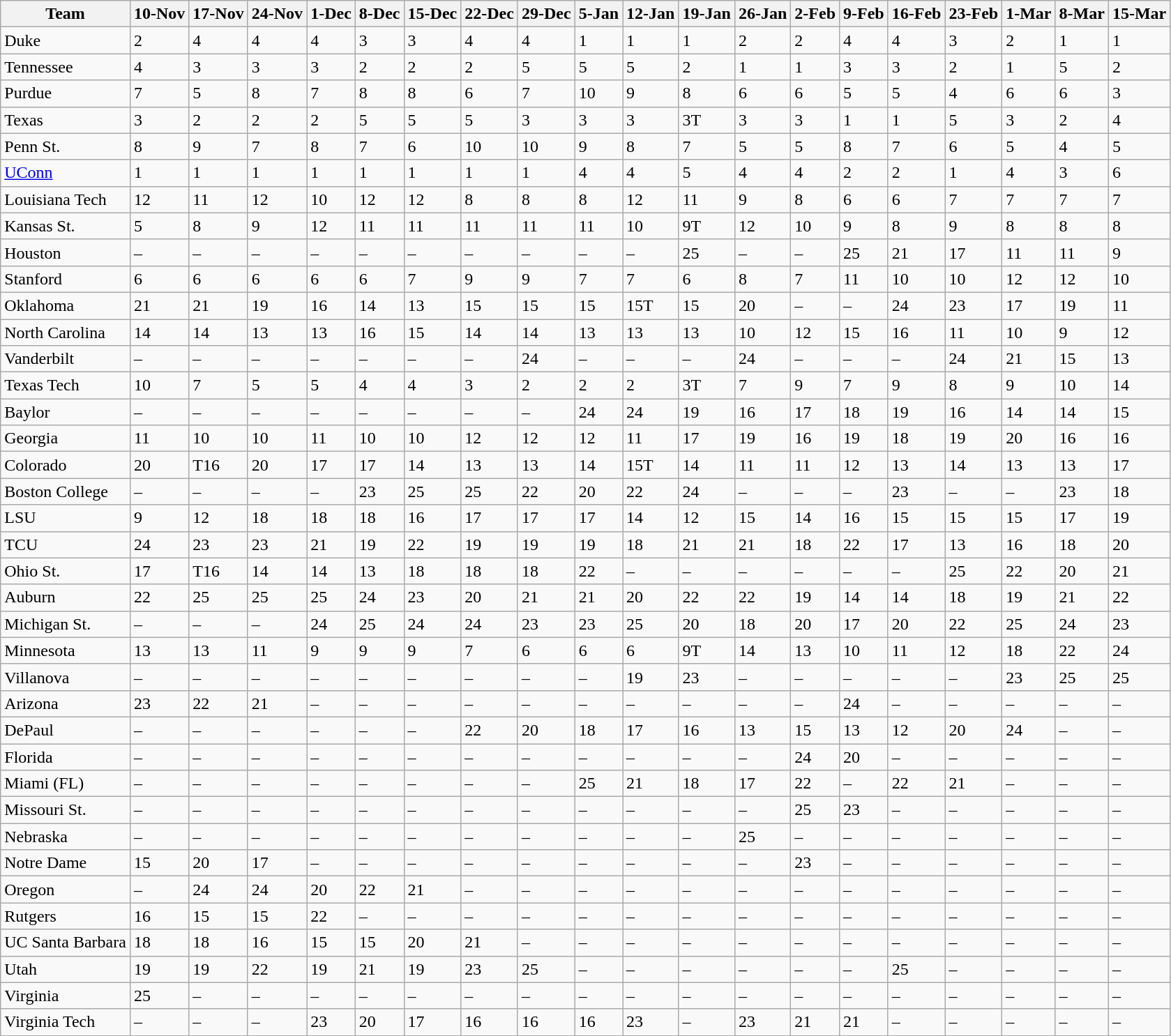<table class="wikitable sortable">
<tr>
<th>Team</th>
<th>10-Nov</th>
<th>17-Nov</th>
<th>24-Nov</th>
<th>1-Dec</th>
<th>8-Dec</th>
<th>15-Dec</th>
<th>22-Dec</th>
<th>29-Dec</th>
<th>5-Jan</th>
<th>12-Jan</th>
<th>19-Jan</th>
<th>26-Jan</th>
<th>2-Feb</th>
<th>9-Feb</th>
<th>16-Feb</th>
<th>23-Feb</th>
<th>1-Mar</th>
<th>8-Mar</th>
<th>15-Mar</th>
</tr>
<tr>
<td>Duke</td>
<td>2</td>
<td>4</td>
<td>4</td>
<td>4</td>
<td>3</td>
<td>3</td>
<td>4</td>
<td>4</td>
<td>1</td>
<td>1</td>
<td>1</td>
<td>2</td>
<td>2</td>
<td>4</td>
<td>4</td>
<td>3</td>
<td>2</td>
<td>1</td>
<td>1</td>
</tr>
<tr>
<td>Tennessee</td>
<td>4</td>
<td>3</td>
<td>3</td>
<td>3</td>
<td>2</td>
<td>2</td>
<td>2</td>
<td>5</td>
<td>5</td>
<td>5</td>
<td>2</td>
<td>1</td>
<td>1</td>
<td>3</td>
<td>3</td>
<td>2</td>
<td>1</td>
<td>5</td>
<td>2</td>
</tr>
<tr>
<td>Purdue</td>
<td>7</td>
<td>5</td>
<td>8</td>
<td>7</td>
<td>8</td>
<td>8</td>
<td>6</td>
<td>7</td>
<td>10</td>
<td>9</td>
<td>8</td>
<td>6</td>
<td>6</td>
<td>5</td>
<td>5</td>
<td>4</td>
<td>6</td>
<td>6</td>
<td>3</td>
</tr>
<tr>
<td>Texas</td>
<td>3</td>
<td>2</td>
<td>2</td>
<td>2</td>
<td>5</td>
<td>5</td>
<td>5</td>
<td>3</td>
<td>3</td>
<td>3</td>
<td data-sort-value=3>3T</td>
<td>3</td>
<td>3</td>
<td>1</td>
<td>1</td>
<td>5</td>
<td>3</td>
<td>2</td>
<td>4</td>
</tr>
<tr>
<td>Penn St.</td>
<td>8</td>
<td>9</td>
<td>7</td>
<td>8</td>
<td>7</td>
<td>6</td>
<td>10</td>
<td>10</td>
<td>9</td>
<td>8</td>
<td>7</td>
<td>5</td>
<td>5</td>
<td>8</td>
<td>7</td>
<td>6</td>
<td>5</td>
<td>4</td>
<td>5</td>
</tr>
<tr>
<td><a href='#'>UConn</a></td>
<td>1</td>
<td>1</td>
<td>1</td>
<td>1</td>
<td>1</td>
<td>1</td>
<td>1</td>
<td>1</td>
<td>4</td>
<td>4</td>
<td>5</td>
<td>4</td>
<td>4</td>
<td>2</td>
<td>2</td>
<td>1</td>
<td>4</td>
<td>3</td>
<td>6</td>
</tr>
<tr>
<td>Louisiana Tech</td>
<td>12</td>
<td>11</td>
<td>12</td>
<td>10</td>
<td>12</td>
<td>12</td>
<td>8</td>
<td>8</td>
<td>8</td>
<td>12</td>
<td>11</td>
<td>9</td>
<td>8</td>
<td>6</td>
<td>6</td>
<td>7</td>
<td>7</td>
<td>7</td>
<td>7</td>
</tr>
<tr>
<td>Kansas St.</td>
<td>5</td>
<td>8</td>
<td>9</td>
<td>12</td>
<td>11</td>
<td>11</td>
<td>11</td>
<td>11</td>
<td>11</td>
<td>10</td>
<td data-sort-value=9>9T</td>
<td>12</td>
<td>10</td>
<td>9</td>
<td>8</td>
<td>9</td>
<td>8</td>
<td>8</td>
<td>8</td>
</tr>
<tr>
<td>Houston</td>
<td data-sort-value=99>–</td>
<td data-sort-value=99>–</td>
<td data-sort-value=99>–</td>
<td data-sort-value=99>–</td>
<td data-sort-value=99>–</td>
<td data-sort-value=99>–</td>
<td data-sort-value=99>–</td>
<td data-sort-value=99>–</td>
<td data-sort-value=99>–</td>
<td data-sort-value=99>–</td>
<td>25</td>
<td data-sort-value=99>–</td>
<td data-sort-value=99>–</td>
<td>25</td>
<td>21</td>
<td>17</td>
<td>11</td>
<td>11</td>
<td>9</td>
</tr>
<tr>
<td>Stanford</td>
<td>6</td>
<td>6</td>
<td>6</td>
<td>6</td>
<td>6</td>
<td>7</td>
<td>9</td>
<td>9</td>
<td>7</td>
<td>7</td>
<td>6</td>
<td>8</td>
<td>7</td>
<td>11</td>
<td>10</td>
<td>10</td>
<td>12</td>
<td>12</td>
<td>10</td>
</tr>
<tr>
<td>Oklahoma</td>
<td>21</td>
<td>21</td>
<td>19</td>
<td>16</td>
<td>14</td>
<td>13</td>
<td>15</td>
<td>15</td>
<td>15</td>
<td data-sort-value=15>15T</td>
<td>15</td>
<td>20</td>
<td data-sort-value=99>–</td>
<td data-sort-value=99>–</td>
<td>24</td>
<td>23</td>
<td>17</td>
<td>19</td>
<td>11</td>
</tr>
<tr>
<td>North Carolina</td>
<td>14</td>
<td>14</td>
<td>13</td>
<td>13</td>
<td>16</td>
<td>15</td>
<td>14</td>
<td>14</td>
<td>13</td>
<td>13</td>
<td>13</td>
<td>10</td>
<td>12</td>
<td>15</td>
<td>16</td>
<td>11</td>
<td>10</td>
<td>9</td>
<td>12</td>
</tr>
<tr>
<td>Vanderbilt</td>
<td data-sort-value=99>–</td>
<td data-sort-value=99>–</td>
<td data-sort-value=99>–</td>
<td data-sort-value=99>–</td>
<td data-sort-value=99>–</td>
<td data-sort-value=99>–</td>
<td data-sort-value=99>–</td>
<td>24</td>
<td data-sort-value=99>–</td>
<td data-sort-value=99>–</td>
<td data-sort-value=99>–</td>
<td>24</td>
<td data-sort-value=99>–</td>
<td data-sort-value=99>–</td>
<td data-sort-value=99>–</td>
<td>24</td>
<td>21</td>
<td>15</td>
<td>13</td>
</tr>
<tr>
<td>Texas Tech</td>
<td>10</td>
<td>7</td>
<td>5</td>
<td>5</td>
<td>4</td>
<td>4</td>
<td>3</td>
<td>2</td>
<td>2</td>
<td>2</td>
<td data-sort-value=3>3T</td>
<td>7</td>
<td>9</td>
<td>7</td>
<td>9</td>
<td>8</td>
<td>9</td>
<td>10</td>
<td>14</td>
</tr>
<tr>
<td>Baylor</td>
<td data-sort-value=99>–</td>
<td data-sort-value=99>–</td>
<td data-sort-value=99>–</td>
<td data-sort-value=99>–</td>
<td data-sort-value=99>–</td>
<td data-sort-value=99>–</td>
<td data-sort-value=99>–</td>
<td data-sort-value=99>–</td>
<td>24</td>
<td>24</td>
<td>19</td>
<td>16</td>
<td>17</td>
<td>18</td>
<td>19</td>
<td>16</td>
<td>14</td>
<td>14</td>
<td>15</td>
</tr>
<tr>
<td>Georgia</td>
<td>11</td>
<td>10</td>
<td>10</td>
<td>11</td>
<td>10</td>
<td>10</td>
<td>12</td>
<td>12</td>
<td>12</td>
<td>11</td>
<td>17</td>
<td>19</td>
<td>16</td>
<td>19</td>
<td>18</td>
<td>19</td>
<td>20</td>
<td>16</td>
<td>16</td>
</tr>
<tr>
<td>Colorado</td>
<td>20</td>
<td data-sort-value=16>T16</td>
<td>20</td>
<td>17</td>
<td>17</td>
<td>14</td>
<td>13</td>
<td>13</td>
<td>14</td>
<td data-sort-value=15>15T</td>
<td>14</td>
<td>11</td>
<td>11</td>
<td>12</td>
<td>13</td>
<td>14</td>
<td>13</td>
<td>13</td>
<td>17</td>
</tr>
<tr>
<td>Boston College</td>
<td data-sort-value=99>–</td>
<td data-sort-value=99>–</td>
<td data-sort-value=99>–</td>
<td data-sort-value=99>–</td>
<td>23</td>
<td>25</td>
<td>25</td>
<td>22</td>
<td>20</td>
<td>22</td>
<td>24</td>
<td data-sort-value=99>–</td>
<td data-sort-value=99>–</td>
<td data-sort-value=99>–</td>
<td>23</td>
<td data-sort-value=99>–</td>
<td data-sort-value=99>–</td>
<td>23</td>
<td>18</td>
</tr>
<tr>
<td>LSU</td>
<td>9</td>
<td>12</td>
<td>18</td>
<td>18</td>
<td>18</td>
<td>16</td>
<td>17</td>
<td>17</td>
<td>17</td>
<td>14</td>
<td>12</td>
<td>15</td>
<td>14</td>
<td>16</td>
<td>15</td>
<td>15</td>
<td>15</td>
<td>17</td>
<td>19</td>
</tr>
<tr>
<td>TCU</td>
<td>24</td>
<td>23</td>
<td>23</td>
<td>21</td>
<td>19</td>
<td>22</td>
<td>19</td>
<td>19</td>
<td>19</td>
<td>18</td>
<td>21</td>
<td>21</td>
<td>18</td>
<td>22</td>
<td>17</td>
<td>13</td>
<td>16</td>
<td>18</td>
<td>20</td>
</tr>
<tr>
<td>Ohio St.</td>
<td>17</td>
<td data-sort-value=16>T16</td>
<td>14</td>
<td>14</td>
<td>13</td>
<td>18</td>
<td>18</td>
<td>18</td>
<td>22</td>
<td data-sort-value=99>–</td>
<td data-sort-value=99>–</td>
<td data-sort-value=99>–</td>
<td data-sort-value=99>–</td>
<td data-sort-value=99>–</td>
<td data-sort-value=99>–</td>
<td>25</td>
<td>22</td>
<td>20</td>
<td>21</td>
</tr>
<tr>
<td>Auburn</td>
<td>22</td>
<td>25</td>
<td>25</td>
<td>25</td>
<td>24</td>
<td>23</td>
<td>20</td>
<td>21</td>
<td>21</td>
<td>20</td>
<td>22</td>
<td>22</td>
<td>19</td>
<td>14</td>
<td>14</td>
<td>18</td>
<td>19</td>
<td>21</td>
<td>22</td>
</tr>
<tr>
<td>Michigan St.</td>
<td data-sort-value=99>–</td>
<td data-sort-value=99>–</td>
<td data-sort-value=99>–</td>
<td>24</td>
<td>25</td>
<td>24</td>
<td>24</td>
<td>23</td>
<td>23</td>
<td>25</td>
<td>20</td>
<td>18</td>
<td>20</td>
<td>17</td>
<td>20</td>
<td>22</td>
<td>25</td>
<td>24</td>
<td>23</td>
</tr>
<tr>
<td>Minnesota</td>
<td>13</td>
<td>13</td>
<td>11</td>
<td>9</td>
<td>9</td>
<td>9</td>
<td>7</td>
<td>6</td>
<td>6</td>
<td>6</td>
<td data-sort-value=9>9T</td>
<td>14</td>
<td>13</td>
<td>10</td>
<td>11</td>
<td>12</td>
<td>18</td>
<td>22</td>
<td>24</td>
</tr>
<tr>
<td>Villanova</td>
<td data-sort-value=99>–</td>
<td data-sort-value=99>–</td>
<td data-sort-value=99>–</td>
<td data-sort-value=99>–</td>
<td data-sort-value=99>–</td>
<td data-sort-value=99>–</td>
<td data-sort-value=99>–</td>
<td data-sort-value=99>–</td>
<td data-sort-value=99>–</td>
<td>19</td>
<td>23</td>
<td data-sort-value=99>–</td>
<td data-sort-value=99>–</td>
<td data-sort-value=99>–</td>
<td data-sort-value=99>–</td>
<td data-sort-value=99>–</td>
<td>23</td>
<td>25</td>
<td>25</td>
</tr>
<tr>
<td>Arizona</td>
<td>23</td>
<td>22</td>
<td>21</td>
<td data-sort-value=99>–</td>
<td data-sort-value=99>–</td>
<td data-sort-value=99>–</td>
<td data-sort-value=99>–</td>
<td data-sort-value=99>–</td>
<td data-sort-value=99>–</td>
<td data-sort-value=99>–</td>
<td data-sort-value=99>–</td>
<td data-sort-value=99>–</td>
<td data-sort-value=99>–</td>
<td>24</td>
<td data-sort-value=99>–</td>
<td data-sort-value=99>–</td>
<td data-sort-value=99>–</td>
<td data-sort-value=99>–</td>
<td data-sort-value=99>–</td>
</tr>
<tr>
<td>DePaul</td>
<td data-sort-value=99>–</td>
<td data-sort-value=99>–</td>
<td data-sort-value=99>–</td>
<td data-sort-value=99>–</td>
<td data-sort-value=99>–</td>
<td data-sort-value=99>–</td>
<td>22</td>
<td>20</td>
<td>18</td>
<td>17</td>
<td>16</td>
<td>13</td>
<td>15</td>
<td>13</td>
<td>12</td>
<td>20</td>
<td>24</td>
<td data-sort-value=99>–</td>
<td data-sort-value=99>–</td>
</tr>
<tr>
<td>Florida</td>
<td data-sort-value=99>–</td>
<td data-sort-value=99>–</td>
<td data-sort-value=99>–</td>
<td data-sort-value=99>–</td>
<td data-sort-value=99>–</td>
<td data-sort-value=99>–</td>
<td data-sort-value=99>–</td>
<td data-sort-value=99>–</td>
<td data-sort-value=99>–</td>
<td data-sort-value=99>–</td>
<td data-sort-value=99>–</td>
<td data-sort-value=99>–</td>
<td>24</td>
<td>20</td>
<td data-sort-value=99>–</td>
<td data-sort-value=99>–</td>
<td data-sort-value=99>–</td>
<td data-sort-value=99>–</td>
<td data-sort-value=99>–</td>
</tr>
<tr>
<td>Miami (FL)</td>
<td data-sort-value=99>–</td>
<td data-sort-value=99>–</td>
<td data-sort-value=99>–</td>
<td data-sort-value=99>–</td>
<td data-sort-value=99>–</td>
<td data-sort-value=99>–</td>
<td data-sort-value=99>–</td>
<td data-sort-value=99>–</td>
<td>25</td>
<td>21</td>
<td>18</td>
<td>17</td>
<td>22</td>
<td data-sort-value=99>–</td>
<td>22</td>
<td>21</td>
<td data-sort-value=99>–</td>
<td data-sort-value=99>–</td>
<td data-sort-value=99>–</td>
</tr>
<tr>
<td>Missouri St.</td>
<td data-sort-value=99>–</td>
<td data-sort-value=99>–</td>
<td data-sort-value=99>–</td>
<td data-sort-value=99>–</td>
<td data-sort-value=99>–</td>
<td data-sort-value=99>–</td>
<td data-sort-value=99>–</td>
<td data-sort-value=99>–</td>
<td data-sort-value=99>–</td>
<td data-sort-value=99>–</td>
<td data-sort-value=99>–</td>
<td data-sort-value=99>–</td>
<td>25</td>
<td>23</td>
<td data-sort-value=99>–</td>
<td data-sort-value=99>–</td>
<td data-sort-value=99>–</td>
<td data-sort-value=99>–</td>
<td data-sort-value=99>–</td>
</tr>
<tr>
<td>Nebraska</td>
<td data-sort-value=99>–</td>
<td data-sort-value=99>–</td>
<td data-sort-value=99>–</td>
<td data-sort-value=99>–</td>
<td data-sort-value=99>–</td>
<td data-sort-value=99>–</td>
<td data-sort-value=99>–</td>
<td data-sort-value=99>–</td>
<td data-sort-value=99>–</td>
<td data-sort-value=99>–</td>
<td data-sort-value=99>–</td>
<td>25</td>
<td data-sort-value=99>–</td>
<td data-sort-value=99>–</td>
<td data-sort-value=99>–</td>
<td data-sort-value=99>–</td>
<td data-sort-value=99>–</td>
<td data-sort-value=99>–</td>
<td data-sort-value=99>–</td>
</tr>
<tr>
<td>Notre Dame</td>
<td>15</td>
<td>20</td>
<td>17</td>
<td data-sort-value=99>–</td>
<td data-sort-value=99>–</td>
<td data-sort-value=99>–</td>
<td data-sort-value=99>–</td>
<td data-sort-value=99>–</td>
<td data-sort-value=99>–</td>
<td data-sort-value=99>–</td>
<td data-sort-value=99>–</td>
<td data-sort-value=99>–</td>
<td>23</td>
<td data-sort-value=99>–</td>
<td data-sort-value=99>–</td>
<td data-sort-value=99>–</td>
<td data-sort-value=99>–</td>
<td data-sort-value=99>–</td>
<td data-sort-value=99>–</td>
</tr>
<tr>
<td>Oregon</td>
<td data-sort-value=99>–</td>
<td>24</td>
<td>24</td>
<td>20</td>
<td>22</td>
<td>21</td>
<td data-sort-value=99>–</td>
<td data-sort-value=99>–</td>
<td data-sort-value=99>–</td>
<td data-sort-value=99>–</td>
<td data-sort-value=99>–</td>
<td data-sort-value=99>–</td>
<td data-sort-value=99>–</td>
<td data-sort-value=99>–</td>
<td data-sort-value=99>–</td>
<td data-sort-value=99>–</td>
<td data-sort-value=99>–</td>
<td data-sort-value=99>–</td>
<td data-sort-value=99>–</td>
</tr>
<tr>
<td>Rutgers</td>
<td>16</td>
<td>15</td>
<td>15</td>
<td>22</td>
<td data-sort-value=99>–</td>
<td data-sort-value=99>–</td>
<td data-sort-value=99>–</td>
<td data-sort-value=99>–</td>
<td data-sort-value=99>–</td>
<td data-sort-value=99>–</td>
<td data-sort-value=99>–</td>
<td data-sort-value=99>–</td>
<td data-sort-value=99>–</td>
<td data-sort-value=99>–</td>
<td data-sort-value=99>–</td>
<td data-sort-value=99>–</td>
<td data-sort-value=99>–</td>
<td data-sort-value=99>–</td>
<td data-sort-value=99>–</td>
</tr>
<tr>
<td>UC Santa Barbara</td>
<td>18</td>
<td>18</td>
<td>16</td>
<td>15</td>
<td>15</td>
<td>20</td>
<td>21</td>
<td data-sort-value=99>–</td>
<td data-sort-value=99>–</td>
<td data-sort-value=99>–</td>
<td data-sort-value=99>–</td>
<td data-sort-value=99>–</td>
<td data-sort-value=99>–</td>
<td data-sort-value=99>–</td>
<td data-sort-value=99>–</td>
<td data-sort-value=99>–</td>
<td data-sort-value=99>–</td>
<td data-sort-value=99>–</td>
<td data-sort-value=99>–</td>
</tr>
<tr>
<td>Utah</td>
<td>19</td>
<td>19</td>
<td>22</td>
<td>19</td>
<td>21</td>
<td>19</td>
<td>23</td>
<td>25</td>
<td data-sort-value=99>–</td>
<td data-sort-value=99>–</td>
<td data-sort-value=99>–</td>
<td data-sort-value=99>–</td>
<td data-sort-value=99>–</td>
<td data-sort-value=99>–</td>
<td>25</td>
<td data-sort-value=99>–</td>
<td data-sort-value=99>–</td>
<td data-sort-value=99>–</td>
<td data-sort-value=99>–</td>
</tr>
<tr>
<td>Virginia</td>
<td>25</td>
<td data-sort-value=99>–</td>
<td data-sort-value=99>–</td>
<td data-sort-value=99>–</td>
<td data-sort-value=99>–</td>
<td data-sort-value=99>–</td>
<td data-sort-value=99>–</td>
<td data-sort-value=99>–</td>
<td data-sort-value=99>–</td>
<td data-sort-value=99>–</td>
<td data-sort-value=99>–</td>
<td data-sort-value=99>–</td>
<td data-sort-value=99>–</td>
<td data-sort-value=99>–</td>
<td data-sort-value=99>–</td>
<td data-sort-value=99>–</td>
<td data-sort-value=99>–</td>
<td data-sort-value=99>–</td>
<td data-sort-value=99>–</td>
</tr>
<tr>
<td>Virginia Tech</td>
<td data-sort-value=99>–</td>
<td data-sort-value=99>–</td>
<td data-sort-value=99>–</td>
<td>23</td>
<td>20</td>
<td>17</td>
<td>16</td>
<td>16</td>
<td>16</td>
<td>23</td>
<td data-sort-value=99>–</td>
<td>23</td>
<td>21</td>
<td>21</td>
<td data-sort-value=99>–</td>
<td data-sort-value=99>–</td>
<td data-sort-value=99>–</td>
<td data-sort-value=99>–</td>
<td data-sort-value=99>–</td>
</tr>
</table>
